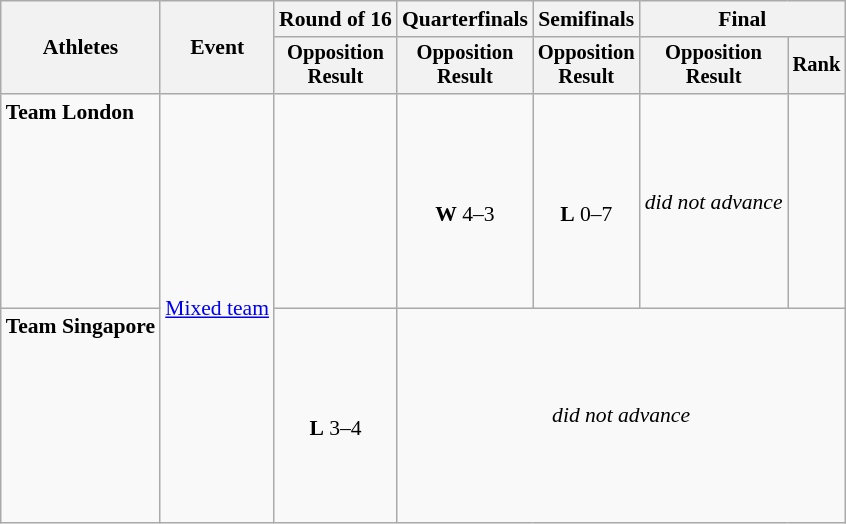<table class="wikitable" style="font-size:90%">
<tr>
<th rowspan=2>Athletes</th>
<th rowspan=2>Event</th>
<th>Round of 16</th>
<th>Quarterfinals</th>
<th>Semifinals</th>
<th colspan=2>Final</th>
</tr>
<tr style="font-size:95%">
<th>Opposition<br>Result</th>
<th>Opposition<br>Result</th>
<th>Opposition<br>Result</th>
<th>Opposition<br>Result</th>
<th>Rank</th>
</tr>
<tr align=center>
<td align=left><strong>Team London</strong><br><br><br><br><br><br><br><br></td>
<td rowspan=2 align=left><a href='#'>Mixed team</a></td>
<td></td>
<td><br><strong>W</strong> 4–3</td>
<td><br><strong>L</strong> 0–7</td>
<td><em>did not advance</em></td>
<td></td>
</tr>
<tr align=center>
<td align=left><strong>Team Singapore</strong><br><br> <br><br><br><br><br><br></td>
<td><br><strong>L</strong> 3–4</td>
<td colspan=4><em>did not advance</em></td>
</tr>
</table>
